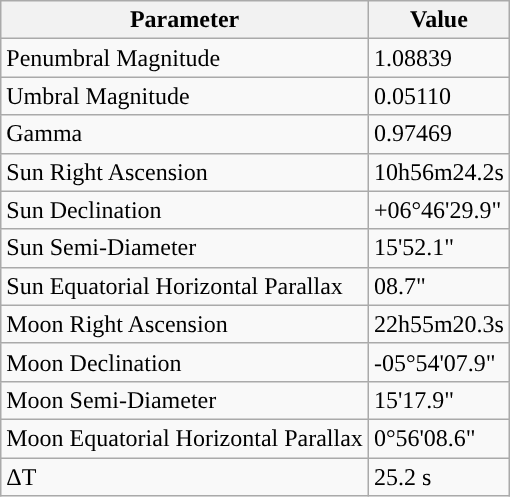<table class="wikitable">
<tr>
<th>Parameter</th>
<th>Value</th>
</tr>
<tr>
<td>Penumbral Magnitude</td>
<td>1.08839</td>
</tr>
<tr>
<td>Umbral Magnitude</td>
<td>0.05110</td>
</tr>
<tr>
<td>Gamma</td>
<td>0.97469</td>
</tr>
<tr>
<td>Sun Right Ascension</td>
<td>10h56m24.2s</td>
</tr>
<tr>
<td>Sun Declination</td>
<td>+06°46'29.9"</td>
</tr>
<tr>
<td>Sun Semi-Diameter</td>
<td>15'52.1"</td>
</tr>
<tr>
<td>Sun Equatorial Horizontal Parallax</td>
<td>08.7"</td>
</tr>
<tr>
<td>Moon Right Ascension</td>
<td>22h55m20.3s</td>
</tr>
<tr>
<td>Moon Declination</td>
<td>-05°54'07.9"</td>
</tr>
<tr>
<td>Moon Semi-Diameter</td>
<td>15'17.9"</td>
</tr>
<tr>
<td>Moon Equatorial Horizontal Parallax</td>
<td>0°56'08.6"</td>
</tr>
<tr>
<td>ΔT</td>
<td>25.2 s</td>
</tr>
</table>
